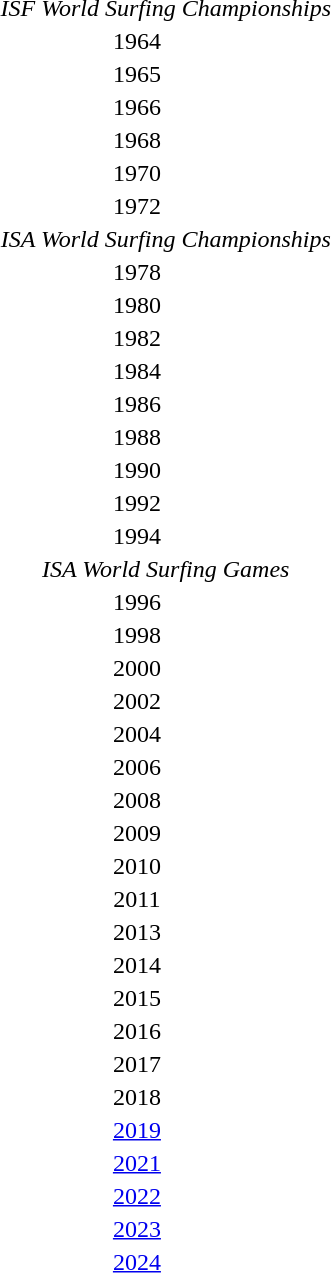<table>
<tr>
<td align=center colspan=4><em>ISF World Surfing Championships</em></td>
</tr>
<tr>
<td align="center">1964</td>
<td></td>
<td></td>
<td></td>
</tr>
<tr>
<td align="center">1965</td>
<td></td>
<td></td>
<td></td>
</tr>
<tr>
<td align="center">1966</td>
<td></td>
<td></td>
<td></td>
</tr>
<tr>
<td align="center">1968</td>
<td></td>
<td></td>
<td></td>
</tr>
<tr>
<td align="center">1970</td>
<td></td>
<td></td>
<td></td>
</tr>
<tr>
<td align="center">1972</td>
<td></td>
<td></td>
<td></td>
</tr>
<tr>
<td align=center colspan=4><em>ISA World Surfing Championships</em></td>
</tr>
<tr>
<td align="center">1978</td>
<td></td>
<td></td>
<td></td>
</tr>
<tr>
<td align="center">1980</td>
<td></td>
<td></td>
<td></td>
</tr>
<tr>
<td align="center">1982</td>
<td></td>
<td></td>
<td></td>
</tr>
<tr>
<td align="center">1984</td>
<td></td>
<td></td>
<td></td>
</tr>
<tr>
<td align="center">1986</td>
<td></td>
<td></td>
<td></td>
</tr>
<tr>
<td align="center">1988</td>
<td></td>
<td></td>
<td></td>
</tr>
<tr>
<td align="center">1990</td>
<td></td>
<td></td>
<td></td>
</tr>
<tr>
<td align="center">1992</td>
<td></td>
<td></td>
<td></td>
</tr>
<tr>
<td align="center">1994</td>
<td></td>
<td></td>
<td></td>
</tr>
<tr>
<td align=center colspan=4><em>ISA World Surfing Games</em></td>
</tr>
<tr>
<td align="center">1996</td>
<td></td>
<td></td>
<td></td>
</tr>
<tr>
<td align="center">1998</td>
<td></td>
<td></td>
<td></td>
</tr>
<tr>
<td align="center">2000</td>
<td></td>
<td></td>
<td></td>
</tr>
<tr>
<td align="center">2002</td>
<td></td>
<td></td>
<td></td>
</tr>
<tr>
<td align="center">2004</td>
<td></td>
<td></td>
<td></td>
</tr>
<tr>
<td align="center">2006</td>
<td></td>
<td></td>
<td></td>
</tr>
<tr>
<td align="center">2008</td>
<td></td>
<td></td>
<td></td>
</tr>
<tr>
<td align="center">2009</td>
<td></td>
<td></td>
<td></td>
</tr>
<tr>
<td align="center">2010</td>
<td></td>
<td></td>
<td></td>
</tr>
<tr>
<td align="center">2011</td>
<td></td>
<td></td>
<td></td>
</tr>
<tr>
<td align="center">2013</td>
<td></td>
<td></td>
<td></td>
</tr>
<tr>
<td align="center">2014</td>
<td></td>
<td></td>
<td></td>
</tr>
<tr>
<td align="center">2015</td>
<td></td>
<td></td>
<td></td>
</tr>
<tr>
<td align="center">2016</td>
<td></td>
<td></td>
<td></td>
</tr>
<tr>
<td align="center">2017</td>
<td></td>
<td></td>
<td></td>
</tr>
<tr>
<td align="center">2018</td>
<td></td>
<td></td>
<td></td>
</tr>
<tr>
<td align="center"><a href='#'>2019</a></td>
<td></td>
<td></td>
<td></td>
</tr>
<tr>
<td align="center"><a href='#'>2021</a></td>
<td></td>
<td></td>
<td></td>
</tr>
<tr>
<td align="center"><a href='#'>2022</a></td>
<td></td>
<td></td>
<td></td>
</tr>
<tr>
<td align="center"><a href='#'>2023</a></td>
<td></td>
<td></td>
<td></td>
</tr>
<tr>
<td align="center"><a href='#'>2024</a></td>
<td></td>
<td></td>
<td></td>
</tr>
</table>
